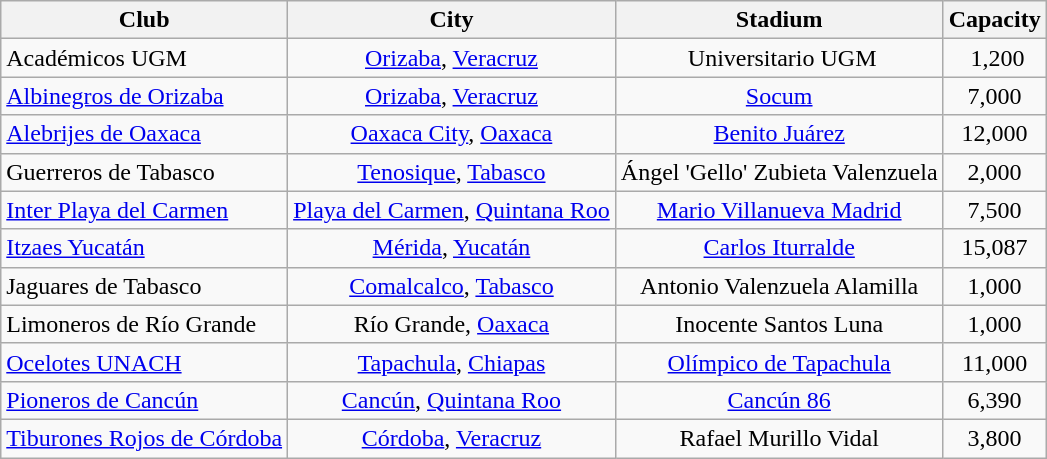<table class="wikitable sortable" style="text-align: center;">
<tr>
<th>Club</th>
<th>City</th>
<th>Stadium</th>
<th>Capacity</th>
</tr>
<tr>
<td align="left">Académicos UGM </td>
<td> <a href='#'>Orizaba</a>, <a href='#'>Veracruz</a> </td>
<td> Universitario UGM</td>
<td> 1,200</td>
</tr>
<tr>
<td align="left"><a href='#'>Albinegros de Orizaba</a></td>
<td><a href='#'>Orizaba</a>, <a href='#'>Veracruz</a></td>
<td><a href='#'>Socum</a></td>
<td>7,000</td>
</tr>
<tr>
<td align="left"><a href='#'>Alebrijes de Oaxaca</a></td>
<td><a href='#'>Oaxaca City</a>, <a href='#'>Oaxaca</a></td>
<td><a href='#'>Benito Juárez</a></td>
<td>12,000</td>
</tr>
<tr>
<td align="left">Guerreros de Tabasco</td>
<td><a href='#'>Tenosique</a>, <a href='#'>Tabasco</a></td>
<td>Ángel 'Gello' Zubieta Valenzuela</td>
<td>2,000</td>
</tr>
<tr>
<td align="left"><a href='#'>Inter Playa del Carmen</a></td>
<td><a href='#'>Playa del Carmen</a>, <a href='#'>Quintana Roo</a></td>
<td><a href='#'>Mario Villanueva Madrid</a></td>
<td>7,500</td>
</tr>
<tr>
<td align="left"><a href='#'>Itzaes Yucatán</a></td>
<td><a href='#'>Mérida</a>, <a href='#'>Yucatán</a></td>
<td><a href='#'>Carlos Iturralde</a></td>
<td>15,087</td>
</tr>
<tr>
<td align="left">Jaguares de Tabasco</td>
<td><a href='#'>Comalcalco</a>, <a href='#'>Tabasco</a></td>
<td>Antonio Valenzuela Alamilla</td>
<td>1,000</td>
</tr>
<tr>
<td align="left">Limoneros de Río Grande</td>
<td> Río Grande, <a href='#'>Oaxaca</a> </td>
<td>Inocente Santos Luna</td>
<td>1,000</td>
</tr>
<tr>
<td align="left"><a href='#'>Ocelotes UNACH</a></td>
<td><a href='#'>Tapachula</a>, <a href='#'>Chiapas</a></td>
<td><a href='#'>Olímpico de Tapachula</a></td>
<td>11,000</td>
</tr>
<tr>
<td align="left"><a href='#'>Pioneros de Cancún</a></td>
<td><a href='#'>Cancún</a>, <a href='#'>Quintana Roo</a></td>
<td><a href='#'>Cancún 86</a></td>
<td>6,390</td>
</tr>
<tr>
<td align="left"><a href='#'>Tiburones Rojos de Córdoba</a></td>
<td><a href='#'>Córdoba</a>, <a href='#'>Veracruz</a></td>
<td>Rafael Murillo Vidal</td>
<td>3,800</td>
</tr>
</table>
